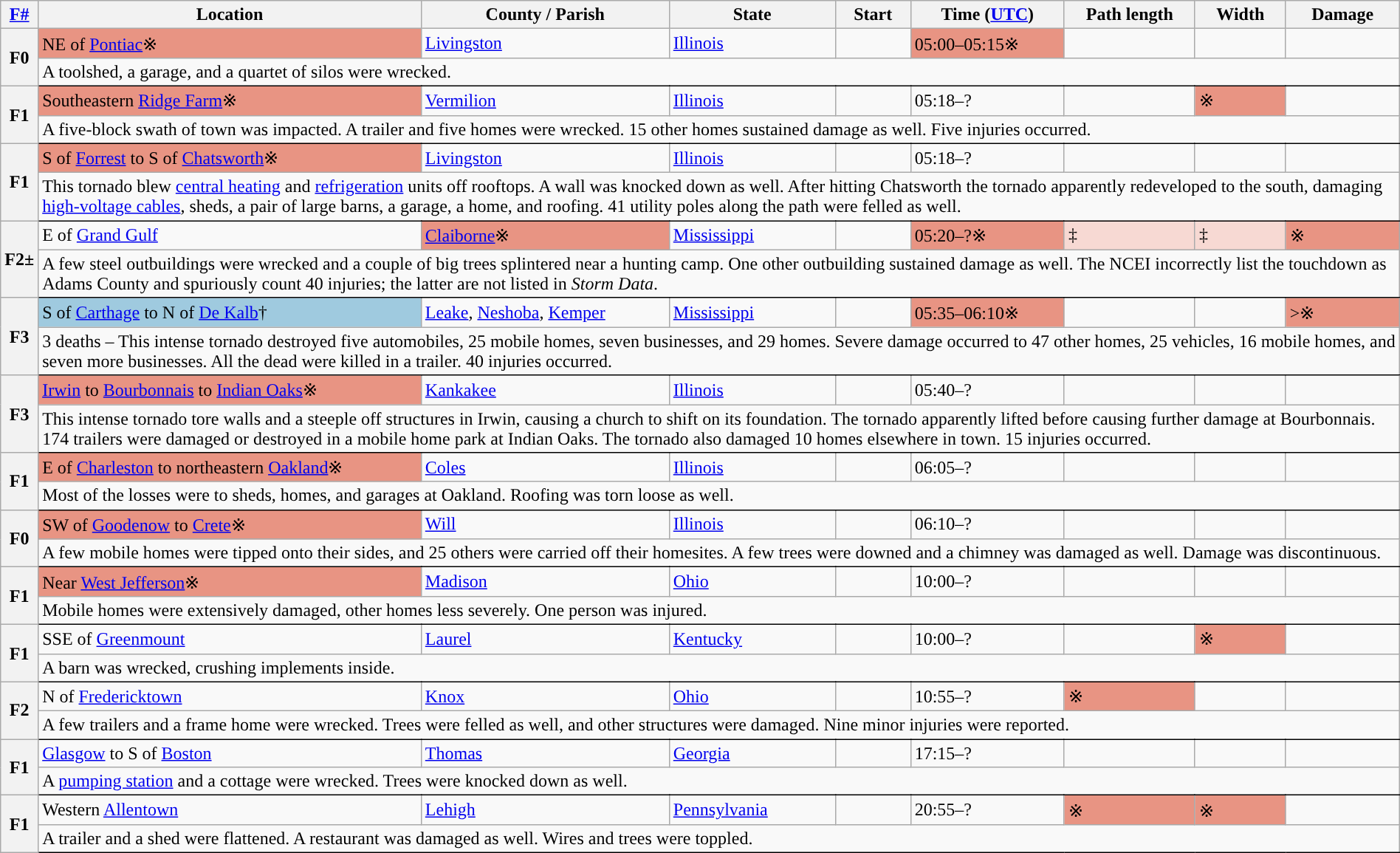<table class="wikitable sortable" style="width:100%;">
<tr>
<th scope="col"  style="width:2%; text-align:center;"><a href='#'>F#</a></th>
<th scope="col" text-align:center;" class="unsortable">Location</th>
<th scope="col" text-align:center;" class="unsortable">County / Parish</th>
<th scope="col" text-align:center;">State</th>
<th scope="col" align="center">Start </th>
<th scope="col" text-align:center;">Time (<a href='#'>UTC</a>)</th>
<th scope="col" text-align:center;">Path length</th>
<th scope="col" text-align:center;">Width</th>
<th scope="col" text-align:center;">Damage</th>
</tr>
<tr>
<th scope="row" rowspan="2" style="background-color:#">F0</th>
<td bgcolor=#E89483>NE of <a href='#'>Pontiac</a>※</td>
<td><a href='#'>Livingston</a></td>
<td><a href='#'>Illinois</a></td>
<td></td>
<td bgcolor=#E89483>05:00–05:15※</td>
<td></td>
<td></td>
<td></td>
</tr>
<tr class="expand-child">
<td colspan="9" style=" border-bottom: 1px solid black;">A toolshed, a garage, and a quartet of silos were wrecked.</td>
</tr>
<tr>
<th scope="row" rowspan="2" style="background-color:#">F1</th>
<td bgcolor=#E89483>Southeastern <a href='#'>Ridge Farm</a>※</td>
<td><a href='#'>Vermilion</a></td>
<td><a href='#'>Illinois</a></td>
<td></td>
<td>05:18–?</td>
<td></td>
<td bgcolor=#E89483>※</td>
<td></td>
</tr>
<tr class="expand-child">
<td colspan="9" style=" border-bottom: 1px solid black;">A five-block swath of town was impacted. A trailer and five homes were wrecked. 15 other homes sustained damage as well. Five injuries occurred.</td>
</tr>
<tr>
<th scope="row" rowspan="2" style="background-color:#">F1</th>
<td bgcolor=#E89483>S of <a href='#'>Forrest</a> to S of <a href='#'>Chatsworth</a>※</td>
<td><a href='#'>Livingston</a></td>
<td><a href='#'>Illinois</a></td>
<td></td>
<td>05:18–?</td>
<td></td>
<td></td>
<td></td>
</tr>
<tr class="expand-child">
<td colspan="9" style=" border-bottom: 1px solid black;">This tornado blew <a href='#'>central heating</a> and <a href='#'>refrigeration</a> units off rooftops. A wall was knocked down as well. After hitting Chatsworth the tornado apparently redeveloped to the south, damaging <a href='#'>high-voltage cables</a>, sheds, a pair of large barns, a garage, a home, and roofing. 41 utility poles along the path were felled as well.</td>
</tr>
<tr>
<th scope="row" rowspan="2" style="background-color:#">F2±</th>
<td>E of <a href='#'>Grand Gulf</a></td>
<td bgcolor=#E89483><a href='#'>Claiborne</a>※</td>
<td><a href='#'>Mississippi</a></td>
<td></td>
<td bgcolor=#E89483>05:20–?※</td>
<td bgcolor=#F7D9D3>‡</td>
<td bgcolor=#F7D9D3>‡</td>
<td bgcolor=#E89483>※</td>
</tr>
<tr class="expand-child">
<td colspan="9" style=" border-bottom: 1px solid black;">A few steel outbuildings were wrecked and a couple of big trees splintered near a hunting camp. One other outbuilding sustained damage as well. The NCEI incorrectly list the touchdown as Adams County and spuriously count 40 injuries; the latter are not listed in <em>Storm Data</em>.</td>
</tr>
<tr>
<th scope="row" rowspan="2" style="background-color:#">F3</th>
<td bgcolor=#9FCADF>S of <a href='#'>Carthage</a> to N of <a href='#'>De Kalb</a>†</td>
<td><a href='#'>Leake</a>, <a href='#'>Neshoba</a>, <a href='#'>Kemper</a></td>
<td><a href='#'>Mississippi</a></td>
<td></td>
<td bgcolor=#E89483>05:35–06:10※</td>
<td></td>
<td></td>
<td bgcolor=#E89483>>※</td>
</tr>
<tr class="expand-child">
<td colspan="9" style=" border-bottom: 1px solid black;">3 deaths – This intense tornado destroyed five automobiles, 25 mobile homes, seven businesses, and 29 homes. Severe damage occurred to 47 other homes, 25 vehicles, 16 mobile homes, and seven more businesses. All the dead were killed in a trailer. 40 injuries occurred.</td>
</tr>
<tr>
<th scope="row" rowspan="2" style="background-color:#">F3</th>
<td bgcolor=#E89483><a href='#'>Irwin</a> to <a href='#'>Bourbonnais</a> to <a href='#'>Indian Oaks</a>※</td>
<td><a href='#'>Kankakee</a></td>
<td><a href='#'>Illinois</a></td>
<td></td>
<td>05:40–?</td>
<td></td>
<td></td>
<td></td>
</tr>
<tr class="expand-child">
<td colspan="9" style=" border-bottom: 1px solid black;">This intense tornado tore walls and a steeple off structures in Irwin, causing a church to shift on its foundation. The tornado apparently lifted before causing further damage at Bourbonnais. 174 trailers were damaged or destroyed in a mobile home park at Indian Oaks. The tornado also damaged 10 homes elsewhere in town. 15 injuries occurred.</td>
</tr>
<tr>
<th scope="row" rowspan="2" style="background-color:#">F1</th>
<td bgcolor=#E89483>E of <a href='#'>Charleston</a> to northeastern <a href='#'>Oakland</a>※</td>
<td><a href='#'>Coles</a></td>
<td><a href='#'>Illinois</a></td>
<td></td>
<td>06:05–?</td>
<td></td>
<td></td>
<td></td>
</tr>
<tr class="expand-child">
<td colspan="9" style=" border-bottom: 1px solid black;">Most of the losses were to sheds, homes, and garages at Oakland. Roofing was torn loose as well.</td>
</tr>
<tr>
<th scope="row" rowspan="2" style="background-color:#">F0</th>
<td bgcolor=#E89483>SW of <a href='#'>Goodenow</a> to <a href='#'>Crete</a>※</td>
<td><a href='#'>Will</a></td>
<td><a href='#'>Illinois</a></td>
<td></td>
<td>06:10–?</td>
<td></td>
<td></td>
<td></td>
</tr>
<tr class="expand-child">
<td colspan="9" style=" border-bottom: 1px solid black;">A few mobile homes were tipped onto their sides, and 25 others were carried off their homesites. A few trees were downed and a chimney was damaged as well. Damage was discontinuous.</td>
</tr>
<tr>
<th scope="row" rowspan="2" style="background-color:#">F1</th>
<td bgcolor=#E89483>Near <a href='#'>West Jefferson</a>※</td>
<td><a href='#'>Madison</a></td>
<td><a href='#'>Ohio</a></td>
<td></td>
<td>10:00–?</td>
<td></td>
<td></td>
<td></td>
</tr>
<tr class="expand-child">
<td colspan="9" style=" border-bottom: 1px solid black;">Mobile homes were extensively damaged, other homes less severely. One person was injured.</td>
</tr>
<tr>
<th scope="row" rowspan="2" style="background-color:#">F1</th>
<td>SSE of <a href='#'>Greenmount</a></td>
<td><a href='#'>Laurel</a></td>
<td><a href='#'>Kentucky</a></td>
<td></td>
<td>10:00–?</td>
<td></td>
<td bgcolor=#E89483>※</td>
<td></td>
</tr>
<tr class="expand-child">
<td colspan="9" style=" border-bottom: 1px solid black;">A  barn was wrecked, crushing implements inside.</td>
</tr>
<tr>
<th scope="row" rowspan="2" style="background-color:#">F2</th>
<td>N of <a href='#'>Fredericktown</a></td>
<td><a href='#'>Knox</a></td>
<td><a href='#'>Ohio</a></td>
<td></td>
<td>10:55–?</td>
<td bgcolor=#E89483>※</td>
<td></td>
<td></td>
</tr>
<tr class="expand-child">
<td colspan="9" style=" border-bottom: 1px solid black;">A few trailers and a frame home were wrecked. Trees were felled as well, and other structures were damaged. Nine minor injuries were reported.</td>
</tr>
<tr>
<th scope="row" rowspan="2" style="background-color:#">F1</th>
<td><a href='#'>Glasgow</a> to S of <a href='#'>Boston</a></td>
<td><a href='#'>Thomas</a></td>
<td><a href='#'>Georgia</a></td>
<td></td>
<td>17:15–?</td>
<td></td>
<td></td>
<td></td>
</tr>
<tr class="expand-child">
<td colspan="9" style=" border-bottom: 1px solid black;">A <a href='#'>pumping station</a> and a cottage were wrecked. Trees were knocked down as well.</td>
</tr>
<tr>
<th scope="row" rowspan="2" style="background-color:#">F1</th>
<td>Western <a href='#'>Allentown</a></td>
<td><a href='#'>Lehigh</a></td>
<td><a href='#'>Pennsylvania</a></td>
<td></td>
<td>20:55–?</td>
<td bgcolor=#E89483>※</td>
<td bgcolor=#E89483>※</td>
<td></td>
</tr>
<tr class="expand-child">
<td colspan="9" style=" border-bottom: 1px solid black;">A trailer and a shed were flattened. A restaurant was damaged as well. Wires and trees were toppled.</td>
</tr>
</table>
